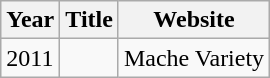<table class="wikitable">
<tr>
<th>Year</th>
<th>Title</th>
<th>Website</th>
</tr>
<tr>
<td>2011</td>
<td><em></em></td>
<td>Mache Variety</td>
</tr>
</table>
